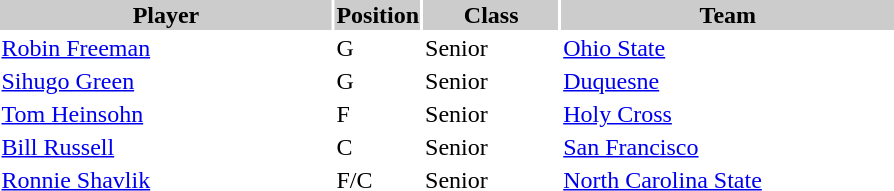<table style="width:600px" "border:'1' 'solid' 'gray'">
<tr>
<th bgcolor="#CCCCCC" style="width:40%">Player</th>
<th bgcolor="#CCCCCC" style="width:4%">Position</th>
<th bgcolor="#CCCCCC" style="width:16%">Class</th>
<th bgcolor="#CCCCCC" style="width:40%">Team</th>
</tr>
<tr>
<td><a href='#'>Robin Freeman</a></td>
<td>G</td>
<td>Senior</td>
<td><a href='#'>Ohio State</a></td>
</tr>
<tr>
<td><a href='#'>Sihugo Green</a></td>
<td>G</td>
<td>Senior</td>
<td><a href='#'>Duquesne</a></td>
</tr>
<tr>
<td><a href='#'>Tom Heinsohn</a></td>
<td>F</td>
<td>Senior</td>
<td><a href='#'>Holy Cross</a></td>
</tr>
<tr>
<td><a href='#'>Bill Russell</a></td>
<td>C</td>
<td>Senior</td>
<td><a href='#'>San Francisco</a></td>
</tr>
<tr>
<td><a href='#'>Ronnie Shavlik</a></td>
<td>F/C</td>
<td>Senior</td>
<td><a href='#'>North Carolina State</a></td>
</tr>
</table>
